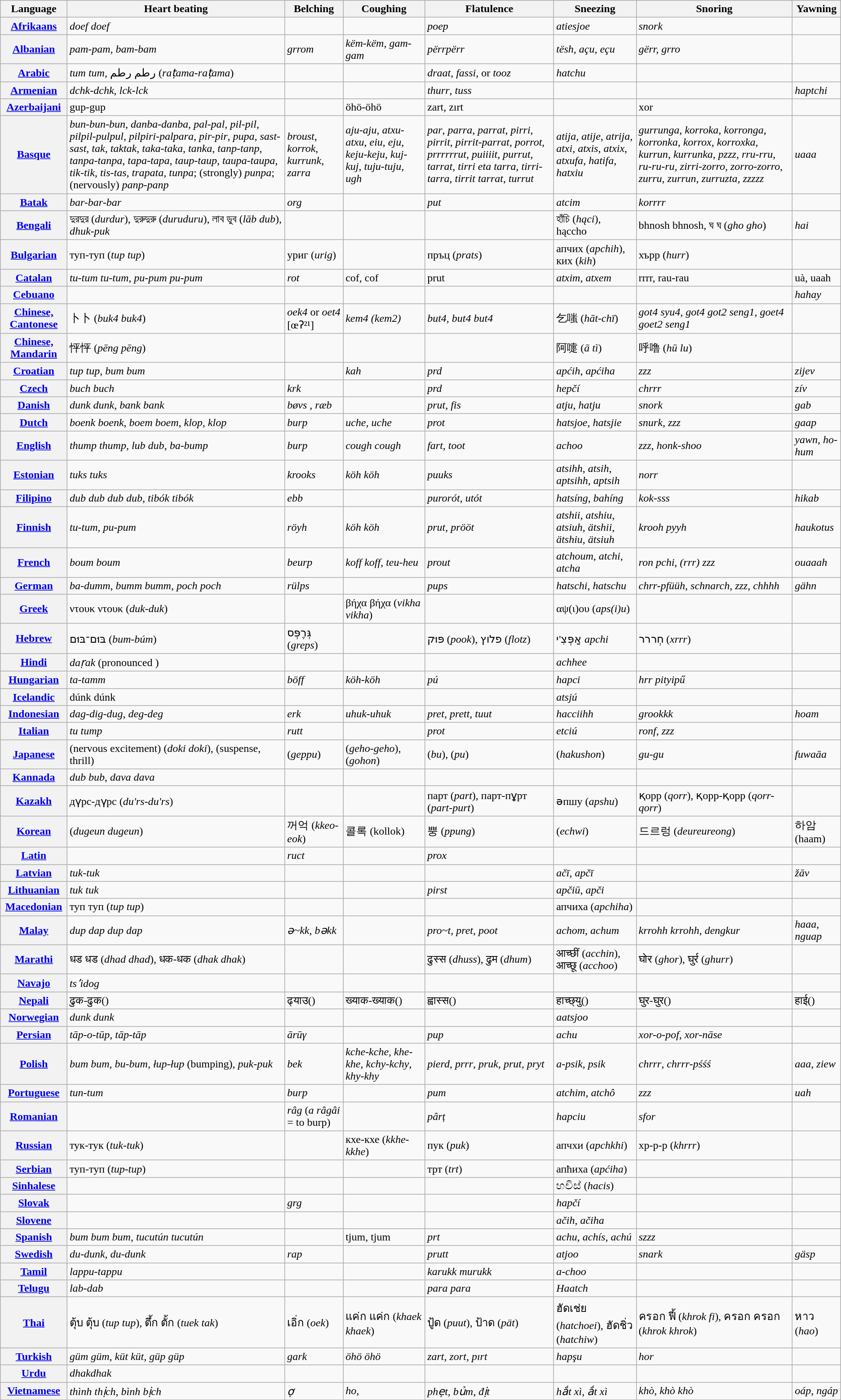<table class="wikitable">
<tr>
<th>Language</th>
<th>Heart beating</th>
<th>Belching</th>
<th>Coughing</th>
<th>Flatulence</th>
<th>Sneezing</th>
<th>Snoring</th>
<th>Yawning</th>
</tr>
<tr>
<th><a href='#'>Afrikaans</a></th>
<td><em>doef doef</em></td>
<td></td>
<td></td>
<td><em>poep</em></td>
<td><em>atiesjoe</em></td>
<td><em>snork</em></td>
<td></td>
</tr>
<tr>
<th><a href='#'>Albanian</a></th>
<td><em>pam-pam, bam-bam</em></td>
<td><em>grrom</em></td>
<td><em>këm-këm, gam-gam</em></td>
<td><em>përrpërr</em></td>
<td><em>tësh, açu, eçu</em></td>
<td><em>gërr, grro</em></td>
<td></td>
</tr>
<tr>
<th><a href='#'>Arabic</a></th>
<td><em>tum tum</em>, رطم رطم (<em>raṭama-raṭama</em>)</td>
<td></td>
<td></td>
<td><em>draat</em>, <em>fassi</em>, or <em>tooz</em></td>
<td><em>hatchu</em></td>
<td></td>
<td></td>
</tr>
<tr>
<th><a href='#'>Armenian</a></th>
<td><em> dchk-dchk</em>, <em>lck-lck</em></td>
<td></td>
<td></td>
<td><em>thurr</em>, <em>tuss</em></td>
<td></td>
<td></td>
<td><em>haptchi</em></td>
</tr>
<tr>
<th><a href='#'>Azerbaijani</a></th>
<td>gup-gup</td>
<td></td>
<td>öhö-öhö</td>
<td>zart, zırt</td>
<td></td>
<td>xor</td>
<td></td>
</tr>
<tr>
<th><a href='#'>Basque</a></th>
<td><em>bun-bun-bun</em>, <em>danba-danba</em>, <em>pal-pal</em>, <em>pil-pil</em>, <em>pilpil-pulpul</em>, <em>pilpiri-palpara</em>, <em>pir-pir</em>, <em>pupa</em>, <em>sast-sast</em>, <em>tak</em>, <em>taktak</em>, <em>taka-taka</em>, <em>tanka</em>, <em>tanp-tanp</em>, <em>tanpa-tanpa</em>, <em>tapa-tapa</em>, <em>taup-taup</em>, <em>taupa-taupa</em>, <em>tik-tik</em>, <em>tis-tas</em>, <em>trapata</em>, <em>tunpa</em>; (strongly) <em>punpa</em>; (nervously) <em>panp-panp</em></td>
<td><em>broust</em>, <em>korrok</em>, <em>kurrunk</em>, <em>zarra</em></td>
<td><em>aju-aju</em>, <em>atxu-atxu</em>, <em>eiu</em>, <em>eju</em>, <em>keju-keju</em>, <em>kuj-kuj</em>, <em>tuju-tuju</em>, <em>ugh</em></td>
<td><em>par</em>, <em>parra</em>, <em>parrat</em>, <em>pirri</em>, <em>pirrit</em>, <em>pirrit-parrat</em>, <em>porrot</em>, <em>prrrrrrut</em>, <em>puiiiit</em>, <em>purrut</em>, <em>tarrat</em>, <em>tirri eta tarra</em>, <em>tirri-tarra</em>, <em>tirrit tarrat</em>, <em>turrut</em></td>
<td><em>atija</em>, <em>atije</em>, <em>atrija</em>, <em>atxi</em>, <em>atxis</em>, <em>atxix</em>, <em>atxufa</em>, <em>hatifa</em>, <em>hatxiu</em></td>
<td><em>gurrunga</em>, <em>korroka</em>, <em>korronga</em>, <em>korronka</em>, <em>korrox</em>, <em>korroxka</em>, <em>kurrun</em>, <em>kurrunka</em>, <em>pzzz</em>, <em>rru-rru</em>, <em>ru-ru-ru</em>, <em>zirri-zorro</em>, <em>zorro-zorro</em>, <em>zurru</em>, <em>zurrun</em>, <em>zurruzta</em>, <em>zzzzz</em></td>
<td><em>uaaa</em></td>
</tr>
<tr>
<th><a href='#'>Batak</a></th>
<td><em>bar-bar-bar</em></td>
<td><em>org</em></td>
<td></td>
<td><em>put</em></td>
<td><em>atcim</em></td>
<td><em>korrrr</em></td>
<td></td>
</tr>
<tr>
<th><a href='#'>Bengali</a></th>
<td>দুরদুর (<em>durdur</em>), দুরুদুরু (<em>duruduru</em>), লাব ডুব (<em>lāb dub</em>), <em>dhuk-puk</em></td>
<td></td>
<td></td>
<td></td>
<td>হাঁচি (<em>hąci</em>), hąccho</td>
<td>bhnosh bhnosh, ঘ ঘ (<em>gho gho</em>)</td>
<td><em>hai</em></td>
</tr>
<tr>
<th><a href='#'>Bulgarian</a></th>
<td>туп-туп (<em>tup tup</em>)</td>
<td>уриг (<em>urig</em>)</td>
<td></td>
<td>пръц (<em>prats</em>)</td>
<td>апчих (<em>apchih</em>), ких (<em>kih</em>)</td>
<td>хърр (<em>hurr</em>)</td>
<td></td>
</tr>
<tr>
<th><a href='#'>Catalan</a></th>
<td><em>tu-tum tu-tum</em>, <em>pu-pum pu-pum</em></td>
<td><em>rot</em></td>
<td>cof, cof</td>
<td>prut</td>
<td><em>atxim</em>, <em>atxem</em></td>
<td>rrrr, rau-rau</td>
<td>uà, uaah</td>
</tr>
<tr>
<th><a href='#'>Cebuano</a></th>
<td></td>
<td></td>
<td></td>
<td></td>
<td></td>
<td></td>
<td><em>hahay</em></td>
</tr>
<tr>
<th><a href='#'>Chinese, Cantonese</a></th>
<td>卜卜 (<em>buk4 buk4</em>)</td>
<td><em>oek4</em> or <em>oet4</em> [œʔ²¹]</td>
<td><em>kem4 (kem2)</em></td>
<td><em>but4, but4 but4</em></td>
<td>乞嗤 (<em>hāt-chī</em>)</td>
<td><em>got4 syu4, got4 got2 seng1, goet4 goet2 seng1</em></td>
<td></td>
</tr>
<tr>
<th><a href='#'>Chinese, Mandarin</a></th>
<td>怦怦 (<em>pēng pēng</em>)</td>
<td></td>
<td></td>
<td></td>
<td>阿嚏 (<em>ā tì</em>)</td>
<td>呼噜 (<em>hū lu</em>)</td>
<td></td>
</tr>
<tr>
<th><a href='#'>Croatian</a></th>
<td><em>tup tup</em>, <em>bum bum</em></td>
<td></td>
<td><em>kah</em></td>
<td><em>prd</em></td>
<td><em>apćih</em>, <em>apćiha</em></td>
<td><em>zzz</em></td>
<td><em>zijev</em></td>
</tr>
<tr>
<th><a href='#'>Czech</a></th>
<td><em>buch buch</em></td>
<td><em>krk</em></td>
<td></td>
<td><em>prd</em></td>
<td><em>hepčí</em> </td>
<td><em>chrrr</em></td>
<td><em>zív</em></td>
</tr>
<tr>
<th><a href='#'>Danish</a></th>
<td><em>dunk dunk</em>, <em>bank bank</em></td>
<td><em>bøvs</em> , <em>ræb</em> </td>
<td></td>
<td><em>prut</em>, <em>fis</em></td>
<td><em>atju</em>, <em>hatju</em></td>
<td><em>snork</em></td>
<td><em>gab</em></td>
</tr>
<tr>
<th><a href='#'>Dutch</a></th>
<td><em>boenk boenk</em>, <em>boem boem</em>, <em>klop, klop</em></td>
<td><em>burp</em></td>
<td><em>uche, uche</em></td>
<td><em>prot</em></td>
<td><em>hatsjoe</em>, <em>hatsjie</em></td>
<td><em>snurk</em>, <em>zzz</em></td>
<td><em>gaap</em></td>
</tr>
<tr>
<th><a href='#'>English</a></th>
<td><em>thump thump</em>, <em>lub dub</em>, <em>ba-bump</em></td>
<td><em>burp</em></td>
<td><em>cough cough</em></td>
<td><em>fart</em>, <em>toot</em></td>
<td><em>achoo</em></td>
<td><em>zzz</em>, <em>honk-shoo</em></td>
<td><em>yawn</em>, <em>ho-hum</em></td>
</tr>
<tr>
<th><a href='#'>Estonian</a></th>
<td><em>tuks tuks</em></td>
<td><em>krooks</em></td>
<td><em>köh köh</em></td>
<td><em>puuks</em></td>
<td><em>atsihh</em>, <em>atsih</em>, <em>aptsihh</em>, <em>aptsih</em></td>
<td><em>norr</em></td>
<td></td>
</tr>
<tr>
<th><a href='#'>Filipino</a></th>
<td><em>dub dub dub dub</em>, <em>tibók tibók</em></td>
<td><em>ebb</em></td>
<td></td>
<td><em>purorót</em>, <em>utót</em></td>
<td><em>hatsíng</em>, <em>bahíng</em></td>
<td><em>kok-sss</em></td>
<td><em>hikab</em></td>
</tr>
<tr>
<th><a href='#'>Finnish</a></th>
<td><em>tu-tum</em>, <em>pu-pum</em></td>
<td><em>röyh</em></td>
<td><em>köh köh</em></td>
<td><em>prut, prööt</em></td>
<td><em>atshii</em>, <em>atshiu</em>, <em>atsiuh</em>, <em>ätshii</em>, <em>ätshiu</em>, <em>ätsiuh</em></td>
<td><em>krooh pyyh</em></td>
<td><em>haukotus</em></td>
</tr>
<tr>
<th><a href='#'>French</a></th>
<td><em>boum boum</em></td>
<td><em>beurp</em></td>
<td><em>koff koff</em>, <em>teu-heu</em></td>
<td><em>prout</em></td>
<td><em>atchoum</em>, <em>atchi</em>, <em>atcha</em></td>
<td><em>ron pchi</em>, <em>(rrr) zzz</em></td>
<td><em>ouaaah</em></td>
</tr>
<tr>
<th><a href='#'>German</a></th>
<td><em>ba-dumm</em>, <em>bumm bumm</em>, <em>poch poch</em></td>
<td><em>rülps</em></td>
<td></td>
<td><em>pups</em></td>
<td><em>hatschi</em>, <em>hatschu</em></td>
<td><em>chrr-pfüüh</em>, <em>schnarch</em>, <em>zzz</em>, <em>chhhh</em></td>
<td><em>gähn</em></td>
</tr>
<tr>
<th><a href='#'>Greek</a></th>
<td>ντουκ ντουκ (<em>duk-duk</em>)</td>
<td></td>
<td>βήχα βήχα (<em>vikha vikha</em>)</td>
<td></td>
<td>αψ(ι)ου (<em>aps(i)u</em>)</td>
<td></td>
<td></td>
</tr>
<tr>
<th><a href='#'>Hebrew</a></th>
<td>בּוּם־בּוּם (<em>bum-búm</em>)</td>
<td>גְּרֶפְּס (<em>greps</em>)</td>
<td></td>
<td>פּוּק (<em>pook</em>), פלוץ (<em>flotz</em>)</td>
<td>אַפְּצִ'י <em>apchi</em></td>
<td>חְררר (<em>xrrr</em>)</td>
<td></td>
</tr>
<tr>
<th><a href='#'>Hindi</a></th>
<td><em>daṛak</em> (pronounced )</td>
<td></td>
<td></td>
<td></td>
<td><em>achhee</em></td>
<td></td>
<td></td>
</tr>
<tr>
<th><a href='#'>Hungarian</a></th>
<td><em>ta-tamm</em></td>
<td><em>böff</em></td>
<td><em>köh-köh</em></td>
<td><em>pú</em></td>
<td><em>hapci</em></td>
<td><em>hrr pityipű</em></td>
<td></td>
</tr>
<tr>
<th><a href='#'>Icelandic</a></th>
<td>dúnk dúnk</td>
<td></td>
<td></td>
<td></td>
<td><em>atsjú</em></td>
<td></td>
<td></td>
</tr>
<tr>
<th><a href='#'>Indonesian</a></th>
<td><em>dag-dig-dug</em>, <em>deg-deg</em></td>
<td><em>erk</em></td>
<td><em>uhuk-uhuk</em></td>
<td><em>pret, prett, tuut</em></td>
<td><em>hacciihh</em></td>
<td><em>grookkk</em></td>
<td><em>hoam</em></td>
</tr>
<tr>
<th><a href='#'>Italian</a></th>
<td><em>tu tump</em></td>
<td><em>rutt</em></td>
<td></td>
<td><em>prot</em></td>
<td><em>etciú</em></td>
<td><em>ronf</em>, <em>zzz</em></td>
<td></td>
</tr>
<tr>
<th><a href='#'>Japanese</a></th>
<td>(nervous excitement)  (<em>doki doki</em>), (suspense, thrill)</td>
<td> (<em>geppu</em>)</td>
<td> (<em>geho-geho</em>),  (<em>gohon</em>)</td>
<td> (<em>bu</em>),  (<em>pu</em>)</td>
<td> (<em>hakushon</em>)</td>
<td> <em>gu-gu</em></td>
<td> <em>fuwaāa</em></td>
</tr>
<tr>
<th><a href='#'>Kannada</a></th>
<td><em>dub bub</em>, <em>dava dava</em></td>
<td></td>
<td></td>
<td></td>
<td></td>
<td></td>
<td></td>
</tr>
<tr>
<th><a href='#'>Kazakh</a></th>
<td>дүрс-дүрс (<em>du'rs-du'rs</em>)</td>
<td></td>
<td></td>
<td>парт (<em>part</em>), парт-пұрт (<em>part-purt</em>)</td>
<td>әпшу (<em>apshu</em>)</td>
<td>қорр (<em>qorr</em>), қорр-қорр (<em>qorr-qorr</em>)</td>
<td></td>
</tr>
<tr>
<th><a href='#'>Korean</a></th>
<td> (<em>dugeun dugeun</em>)</td>
<td>꺼억 (<em>kkeo-eok</em>)</td>
<td>콜록 (kollok)</td>
<td>뿡 (<em>ppung</em>)</td>
<td> (<em>echwi</em>)</td>
<td>드르렁 (<em>deureureong</em>)</td>
<td>하암 (haam)</td>
</tr>
<tr>
<th><a href='#'>Latin</a></th>
<td></td>
<td><em>ruct</em></td>
<td></td>
<td><em>prox</em></td>
<td></td>
<td></td>
<td></td>
</tr>
<tr>
<th><a href='#'>Latvian</a></th>
<td><em>tuk-tuk</em></td>
<td></td>
<td></td>
<td></td>
<td><em>ačī</em>, <em>apčī</em></td>
<td></td>
<td><em>žāv</em></td>
</tr>
<tr>
<th><a href='#'>Lithuanian</a></th>
<td><em>tuk tuk</em></td>
<td></td>
<td></td>
<td><em>pirst</em></td>
<td><em>apčiū</em>, <em>apči</em></td>
<td></td>
<td></td>
</tr>
<tr>
<th><a href='#'>Macedonian</a></th>
<td>туп туп (<em>tup tup</em>)</td>
<td></td>
<td></td>
<td></td>
<td>апчиха (<em>apchiha</em>)</td>
<td></td>
<td></td>
</tr>
<tr>
<th><a href='#'>Malay</a></th>
<td><em>dup dap dup dap</em></td>
<td><em>ə~kk</em>, <em>bəkk</em></td>
<td></td>
<td><em>pro~t</em>, <em>pret</em>, <em>poot</em></td>
<td><em>achom</em>, <em>achum</em></td>
<td><em>krrohh krrohh</em>, <em>dengkur</em></td>
<td><em>haaa</em>, <em>nguap</em></td>
</tr>
<tr>
<th><a href='#'>Marathi</a></th>
<td>धड धड (<em>dhad dhad</em>), धक-धक (<em>dhak dhak</em>)</td>
<td></td>
<td></td>
<td>ढुस्स (<em>dhuss</em>), ढुम (<em>dhum</em>)</td>
<td>आच्छीं (<em>acchin</em>), आच्छू (<em>acchoo</em>)</td>
<td>घोर (<em>ghor</em>), घुर्र (<em>ghurr</em>)</td>
<td></td>
</tr>
<tr>
<th><a href='#'>Navajo</a></th>
<td><em>tsʼidog</em></td>
<td></td>
<td></td>
<td></td>
<td></td>
<td></td>
<td></td>
</tr>
<tr>
<th><a href='#'>Nepali</a></th>
<td>ढुक-ढुक()</td>
<td>ढ्याउ()</td>
<td>ख्याक-ख्याक()</td>
<td>ह्वास्स()</td>
<td>हाच्छ्यु()</td>
<td>घुर-घुर()</td>
<td>हाई()</td>
</tr>
<tr>
<th><a href='#'>Norwegian</a></th>
<td><em>dunk dunk</em></td>
<td></td>
<td></td>
<td></td>
<td><em>aatsjoo</em></td>
<td></td>
<td></td>
</tr>
<tr>
<th><a href='#'>Persian</a></th>
<td><em>tāp-o-tūp</em>, <em>tāp-tāp</em></td>
<td><em>ārūγ</em></td>
<td></td>
<td><em>pup</em></td>
<td><em>achu</em></td>
<td><em>xor-o-pof</em>, <em>xor-nāse</em></td>
<td></td>
</tr>
<tr>
<th><a href='#'>Polish</a></th>
<td><em>bum bum</em>, <em>bu-bum, łup-łup</em> (bumping), <em>puk-puk</em></td>
<td><em>bek</em></td>
<td><em>kche-kche</em>, <em>khe-khe</em>, <em>kchy-kchy</em>, <em>khy-khy</em></td>
<td><em>pierd</em>, <em>prrr</em>, <em>pruk</em>, <em>prut, pryt</em></td>
<td><em>a-psik, psik</em></td>
<td><em>chrrr</em>, <em>chrrr-pśśś</em></td>
<td><em>aaa</em>, <em>ziew</em></td>
</tr>
<tr>
<th><a href='#'>Portuguese</a></th>
<td><em>tun-tum</em></td>
<td><em>burp</em></td>
<td></td>
<td><em>pum</em></td>
<td><em>atchim</em>, <em>atchô</em></td>
<td><em>zzz</em></td>
<td><em>uah</em></td>
</tr>
<tr>
<th><a href='#'>Romanian</a></th>
<td></td>
<td><em>râg</em> (<em>a râgâi</em> = to burp)</td>
<td></td>
<td><em>pârț</em></td>
<td><em>hapciu</em></td>
<td><em>sfor</em></td>
<td></td>
</tr>
<tr>
<th><a href='#'>Russian</a></th>
<td>тук-тук (<em>tuk-tuk</em>)</td>
<td></td>
<td>кхе-кхе (<em>kkhe-kkhe</em>)</td>
<td>пук (<em>puk</em>)</td>
<td>апчхи (<em>apchkhi</em>)</td>
<td>хр-р-р (<em>khrrr</em>)</td>
<td></td>
</tr>
<tr>
<th><a href='#'>Serbian</a></th>
<td>туп-туп (<em>tup-tup</em>)</td>
<td></td>
<td></td>
<td>трт (<em>trt</em>)</td>
<td>апћиха (<em>apćiha</em>)</td>
<td></td>
<td></td>
</tr>
<tr>
<th><a href='#'>Sinhalese</a></th>
<td></td>
<td></td>
<td></td>
<td></td>
<td>හචිස් (<em>hacis</em>)</td>
<td></td>
<td></td>
</tr>
<tr>
<th><a href='#'>Slovak</a></th>
<td></td>
<td><em>grg</em></td>
<td></td>
<td></td>
<td><em>hapčí</em></td>
<td></td>
<td></td>
</tr>
<tr>
<th><a href='#'>Slovene</a></th>
<td></td>
<td></td>
<td></td>
<td></td>
<td><em>ačih</em>, <em>ačiha</em></td>
<td></td>
<td></td>
</tr>
<tr>
<th><a href='#'>Spanish</a></th>
<td><em>bum bum bum</em>, <em>tucutún tucutún</em></td>
<td></td>
<td>tjum, tjum</td>
<td><em>prt</em></td>
<td><em>achu</em>, <em>achís</em>, <em>achú</em></td>
<td><em>szzz</em></td>
<td></td>
</tr>
<tr>
<th><a href='#'>Swedish</a></th>
<td><em>du-dunk, du-dunk</em></td>
<td><em>rap</em></td>
<td></td>
<td><em>prutt</em></td>
<td><em>atjoo</em></td>
<td><em>snark</em></td>
<td><em>gäsp</em></td>
</tr>
<tr>
<th><a href='#'>Tamil</a></th>
<td><em>lappu-tappu</em></td>
<td></td>
<td></td>
<td><em>karukk murukk</em></td>
<td><em>a-choo</em></td>
<td></td>
<td></td>
</tr>
<tr>
<th><a href='#'>Telugu</a></th>
<td><em>lab-dab</em></td>
<td></td>
<td></td>
<td><em>para para</em></td>
<td><em>Haatch</em></td>
<td></td>
<td></td>
</tr>
<tr>
<th><a href='#'>Thai</a></th>
<td>ตุ้บ ตุ้บ (<em>tup tup</em>), ตึ้ก ตั้ก (<em>tuek tak</em>)</td>
<td>เอิ่ก (<em>oek</em>)</td>
<td>แค่ก แค่ก (<em>khaek khaek</em>)</td>
<td>ปู้ด (<em>puut</em>), ป้าด (<em>pät</em>)</td>
<td>ฮัดเช่ย (<em>hatchoei</em>), ฮัดชิ่ว (<em>hatchiw</em>)</td>
<td>ครอก ฟี้ (<em>khrok fi</em>), ครอก ครอก (<em>khrok khrok</em>)</td>
<td>หาว (<em>hao</em>)</td>
</tr>
<tr>
<th><a href='#'>Turkish</a></th>
<td><em>güm güm</em>, <em>küt küt</em>, <em>güp güp</em></td>
<td><em>gark</em></td>
<td><em>öhö öhö</em></td>
<td><em>zart</em>, <em>zort</em>, <em>pırt</em></td>
<td><em>hapşu</em></td>
<td><em>hor</em></td>
<td></td>
</tr>
<tr>
<th><a href='#'>Urdu</a></th>
<td><em>dhakdhak</em></td>
<td></td>
<td></td>
<td></td>
<td></td>
<td></td>
<td></td>
</tr>
<tr>
<th><a href='#'>Vietnamese</a></th>
<td><em>thình thịch</em>, <em>bình bịch</em></td>
<td><em>ợ</em></td>
<td><em>ho</em>,</td>
<td><em>phẹt</em>, <em>bủm</em>, <em>địt</em></td>
<td><em>hắt xì</em>, <em>ắt xì</em></td>
<td><em>khò</em>, <em>khò khò</em></td>
<td><em>oáp</em>, <em>ngáp</em></td>
</tr>
</table>
